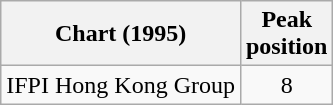<table class="wikitable">
<tr>
<th>Chart (1995)</th>
<th>Peak<br>position</th>
</tr>
<tr>
<td>IFPI Hong Kong Group</td>
<td align="center">8</td>
</tr>
</table>
